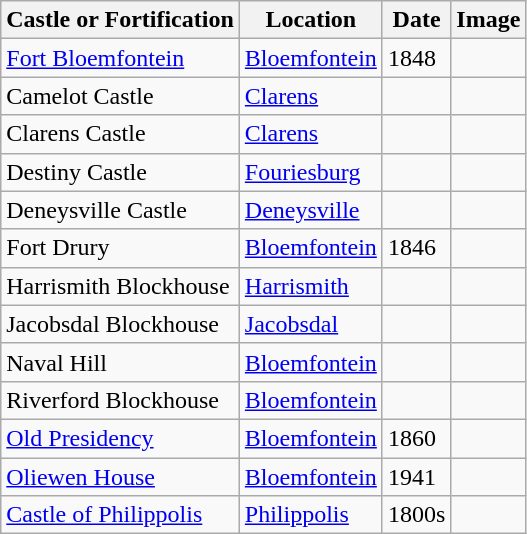<table class="wikitable">
<tr>
<th>Castle or Fortification</th>
<th>Location</th>
<th>Date</th>
<th>Image</th>
</tr>
<tr>
<td><a href='#'>Fort Bloemfontein</a></td>
<td><a href='#'>Bloemfontein</a></td>
<td>1848</td>
<td></td>
</tr>
<tr>
<td>Camelot Castle</td>
<td><a href='#'>Clarens</a></td>
<td></td>
<td></td>
</tr>
<tr>
<td>Clarens Castle</td>
<td><a href='#'>Clarens</a></td>
<td></td>
<td></td>
</tr>
<tr>
<td>Destiny Castle</td>
<td><a href='#'>Fouriesburg</a></td>
<td></td>
<td></td>
</tr>
<tr>
<td>Deneysville Castle</td>
<td><a href='#'>Deneysville</a></td>
<td></td>
<td></td>
</tr>
<tr>
<td>Fort Drury</td>
<td><a href='#'>Bloemfontein</a></td>
<td>1846</td>
<td></td>
</tr>
<tr>
<td>Harrismith Blockhouse</td>
<td><a href='#'>Harrismith</a></td>
<td></td>
<td></td>
</tr>
<tr>
<td>Jacobsdal Blockhouse</td>
<td><a href='#'>Jacobsdal</a></td>
<td></td>
<td></td>
</tr>
<tr>
<td>Naval Hill</td>
<td><a href='#'>Bloemfontein</a></td>
<td></td>
<td></td>
</tr>
<tr>
<td>Riverford Blockhouse</td>
<td><a href='#'>Bloemfontein</a></td>
<td></td>
<td></td>
</tr>
<tr>
<td><a href='#'>Old Presidency</a></td>
<td><a href='#'>Bloemfontein</a></td>
<td>1860</td>
<td></td>
</tr>
<tr>
<td><a href='#'>Oliewen House</a></td>
<td><a href='#'>Bloemfontein</a></td>
<td>1941</td>
<td></td>
</tr>
<tr>
<td><a href='#'>Castle of Philippolis</a></td>
<td><a href='#'>Philippolis</a></td>
<td>1800s</td>
<td></td>
</tr>
</table>
